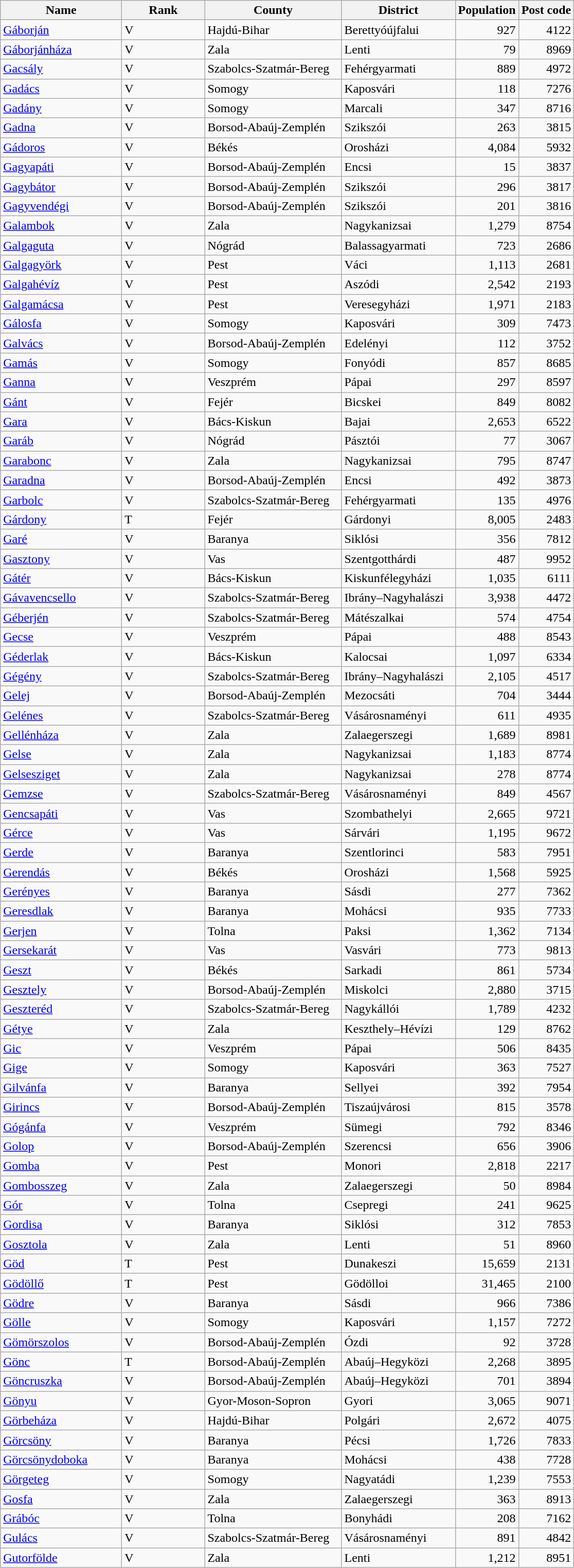<table class=wikitable>
<tr>
<th width=150>Name</th>
<th width=100>Rank</th>
<th width=170>County</th>
<th width=140>District</th>
<th>Population</th>
<th>Post code</th>
</tr>
<tr>
<td><a href='#'>Gáborján</a></td>
<td>V</td>
<td>Hajdú-Bihar</td>
<td>Berettyóújfalui</td>
<td align=right>927</td>
<td align=right>4122</td>
</tr>
<tr>
<td><a href='#'>Gáborjánháza</a></td>
<td>V</td>
<td>Zala</td>
<td>Lenti</td>
<td align=right>79</td>
<td align=right>8969</td>
</tr>
<tr>
<td><a href='#'>Gacsály</a></td>
<td>V</td>
<td>Szabolcs-Szatmár-Bereg</td>
<td>Fehérgyarmati</td>
<td align=right>889</td>
<td align=right>4972</td>
</tr>
<tr>
<td><a href='#'>Gadács</a></td>
<td>V</td>
<td>Somogy</td>
<td>Kaposvári</td>
<td align=right>118</td>
<td align=right>7276</td>
</tr>
<tr>
<td><a href='#'>Gadány</a></td>
<td>V</td>
<td>Somogy</td>
<td>Marcali</td>
<td align=right>347</td>
<td align=right>8716</td>
</tr>
<tr>
<td><a href='#'>Gadna</a></td>
<td>V</td>
<td>Borsod-Abaúj-Zemplén</td>
<td>Szikszói</td>
<td align=right>263</td>
<td align=right>3815</td>
</tr>
<tr>
<td><a href='#'>Gádoros</a></td>
<td>V</td>
<td>Békés</td>
<td>Orosházi</td>
<td align=right>4,084</td>
<td align=right>5932</td>
</tr>
<tr>
<td><a href='#'>Gagyapáti</a></td>
<td>V</td>
<td>Borsod-Abaúj-Zemplén</td>
<td>Encsi</td>
<td align=right>15</td>
<td align=right>3837</td>
</tr>
<tr>
<td><a href='#'>Gagybátor</a></td>
<td>V</td>
<td>Borsod-Abaúj-Zemplén</td>
<td>Szikszói</td>
<td align=right>296</td>
<td align=right>3817</td>
</tr>
<tr>
<td><a href='#'>Gagyvendégi</a></td>
<td>V</td>
<td>Borsod-Abaúj-Zemplén</td>
<td>Szikszói</td>
<td align=right>201</td>
<td align=right>3816</td>
</tr>
<tr>
<td><a href='#'>Galambok</a></td>
<td>V</td>
<td>Zala</td>
<td>Nagykanizsai</td>
<td align=right>1,279</td>
<td align=right>8754</td>
</tr>
<tr>
<td><a href='#'>Galgaguta</a></td>
<td>V</td>
<td>Nógrád</td>
<td>Balassagyarmati</td>
<td align=right>723</td>
<td align=right>2686</td>
</tr>
<tr>
<td><a href='#'>Galgagyörk</a></td>
<td>V</td>
<td>Pest</td>
<td>Váci</td>
<td align=right>1,113</td>
<td align=right>2681</td>
</tr>
<tr>
<td><a href='#'>Galgahévíz</a></td>
<td>V</td>
<td>Pest</td>
<td>Aszódi</td>
<td align=right>2,542</td>
<td align=right>2193</td>
</tr>
<tr>
<td><a href='#'>Galgamácsa</a></td>
<td>V</td>
<td>Pest</td>
<td>Veresegyházi</td>
<td align=right>1,971</td>
<td align=right>2183</td>
</tr>
<tr>
<td><a href='#'>Gálosfa</a></td>
<td>V</td>
<td>Somogy</td>
<td>Kaposvári</td>
<td align=right>309</td>
<td align=right>7473</td>
</tr>
<tr>
<td><a href='#'>Galvács</a></td>
<td>V</td>
<td>Borsod-Abaúj-Zemplén</td>
<td>Edelényi</td>
<td align=right>112</td>
<td align=right>3752</td>
</tr>
<tr>
<td><a href='#'>Gamás</a></td>
<td>V</td>
<td>Somogy</td>
<td>Fonyódi</td>
<td align=right>857</td>
<td align=right>8685</td>
</tr>
<tr>
<td><a href='#'>Ganna</a></td>
<td>V</td>
<td>Veszprém</td>
<td>Pápai</td>
<td align=right>297</td>
<td align=right>8597</td>
</tr>
<tr>
<td><a href='#'>Gánt</a></td>
<td>V</td>
<td>Fejér</td>
<td>Bicskei</td>
<td align=right>849</td>
<td align=right>8082</td>
</tr>
<tr>
<td><a href='#'>Gara</a></td>
<td>V</td>
<td>Bács-Kiskun</td>
<td>Bajai</td>
<td align=right>2,653</td>
<td align=right>6522</td>
</tr>
<tr>
<td><a href='#'>Garáb</a></td>
<td>V</td>
<td>Nógrád</td>
<td>Pásztói</td>
<td align=right>77</td>
<td align=right>3067</td>
</tr>
<tr>
<td><a href='#'>Garabonc</a></td>
<td>V</td>
<td>Zala</td>
<td>Nagykanizsai</td>
<td align=right>795</td>
<td align=right>8747</td>
</tr>
<tr>
<td><a href='#'>Garadna</a></td>
<td>V</td>
<td>Borsod-Abaúj-Zemplén</td>
<td>Encsi</td>
<td align=right>492</td>
<td align=right>3873</td>
</tr>
<tr>
<td><a href='#'>Garbolc</a></td>
<td>V</td>
<td>Szabolcs-Szatmár-Bereg</td>
<td>Fehérgyarmati</td>
<td align=right>135</td>
<td align=right>4976</td>
</tr>
<tr>
<td><a href='#'>Gárdony</a></td>
<td>T</td>
<td>Fejér</td>
<td>Gárdonyi</td>
<td align=right>8,005</td>
<td align=right>2483</td>
</tr>
<tr>
<td><a href='#'>Garé</a></td>
<td>V</td>
<td>Baranya</td>
<td>Siklósi</td>
<td align=right>356</td>
<td align=right>7812</td>
</tr>
<tr>
<td><a href='#'>Gasztony</a></td>
<td>V</td>
<td>Vas</td>
<td>Szentgotthárdi</td>
<td align=right>487</td>
<td align=right>9952</td>
</tr>
<tr>
<td><a href='#'>Gátér</a></td>
<td>V</td>
<td>Bács-Kiskun</td>
<td>Kiskunfélegyházi</td>
<td align=right>1,035</td>
<td align=right>6111</td>
</tr>
<tr>
<td><a href='#'>Gávavencsello</a></td>
<td>V</td>
<td>Szabolcs-Szatmár-Bereg</td>
<td>Ibrány–Nagyhalászi</td>
<td align=right>3,938</td>
<td align=right>4472</td>
</tr>
<tr>
<td><a href='#'>Géberjén</a></td>
<td>V</td>
<td>Szabolcs-Szatmár-Bereg</td>
<td>Mátészalkai</td>
<td align=right>574</td>
<td align=right>4754</td>
</tr>
<tr>
<td><a href='#'>Gecse</a></td>
<td>V</td>
<td>Veszprém</td>
<td>Pápai</td>
<td align=right>488</td>
<td align=right>8543</td>
</tr>
<tr>
<td><a href='#'>Géderlak</a></td>
<td>V</td>
<td>Bács-Kiskun</td>
<td>Kalocsai</td>
<td align=right>1,097</td>
<td align=right>6334</td>
</tr>
<tr>
<td><a href='#'>Gégény</a></td>
<td>V</td>
<td>Szabolcs-Szatmár-Bereg</td>
<td>Ibrány–Nagyhalászi</td>
<td align=right>2,105</td>
<td align=right>4517</td>
</tr>
<tr>
<td><a href='#'>Gelej</a></td>
<td>V</td>
<td>Borsod-Abaúj-Zemplén</td>
<td>Mezocsáti</td>
<td align=right>704</td>
<td align=right>3444</td>
</tr>
<tr>
<td><a href='#'>Gelénes</a></td>
<td>V</td>
<td>Szabolcs-Szatmár-Bereg</td>
<td>Vásárosnaményi</td>
<td align=right>611</td>
<td align=right>4935</td>
</tr>
<tr>
<td><a href='#'>Gellénháza</a></td>
<td>V</td>
<td>Zala</td>
<td>Zalaegerszegi</td>
<td align=right>1,689</td>
<td align=right>8981</td>
</tr>
<tr>
<td><a href='#'>Gelse</a></td>
<td>V</td>
<td>Zala</td>
<td>Nagykanizsai</td>
<td align=right>1,183</td>
<td align=right>8774</td>
</tr>
<tr>
<td><a href='#'>Gelsesziget</a></td>
<td>V</td>
<td>Zala</td>
<td>Nagykanizsai</td>
<td align=right>278</td>
<td align=right>8774</td>
</tr>
<tr>
<td><a href='#'>Gemzse</a></td>
<td>V</td>
<td>Szabolcs-Szatmár-Bereg</td>
<td>Vásárosnaményi</td>
<td align=right>849</td>
<td align=right>4567</td>
</tr>
<tr>
<td><a href='#'>Gencsapáti</a></td>
<td>V</td>
<td>Vas</td>
<td>Szombathelyi</td>
<td align=right>2,665</td>
<td align=right>9721</td>
</tr>
<tr>
<td><a href='#'>Gérce</a></td>
<td>V</td>
<td>Vas</td>
<td>Sárvári</td>
<td align=right>1,195</td>
<td align=right>9672</td>
</tr>
<tr>
<td><a href='#'>Gerde</a></td>
<td>V</td>
<td>Baranya</td>
<td>Szentlorinci</td>
<td align=right>583</td>
<td align=right>7951</td>
</tr>
<tr>
<td><a href='#'>Gerendás</a></td>
<td>V</td>
<td>Békés</td>
<td>Orosházi</td>
<td align=right>1,568</td>
<td align=right>5925</td>
</tr>
<tr>
<td><a href='#'>Gerényes</a></td>
<td>V</td>
<td>Baranya</td>
<td>Sásdi</td>
<td align=right>277</td>
<td align=right>7362</td>
</tr>
<tr>
<td><a href='#'>Geresdlak</a></td>
<td>V</td>
<td>Baranya</td>
<td>Mohácsi</td>
<td align=right>935</td>
<td align=right>7733</td>
</tr>
<tr>
<td><a href='#'>Gerjen</a></td>
<td>V</td>
<td>Tolna</td>
<td>Paksi</td>
<td align=right>1,362</td>
<td align=right>7134</td>
</tr>
<tr>
<td><a href='#'>Gersekarát</a></td>
<td>V</td>
<td>Vas</td>
<td>Vasvári</td>
<td align=right>773</td>
<td align=right>9813</td>
</tr>
<tr>
<td><a href='#'>Geszt</a></td>
<td>V</td>
<td>Békés</td>
<td>Sarkadi</td>
<td align=right>861</td>
<td align=right>5734</td>
</tr>
<tr>
<td><a href='#'>Gesztely</a></td>
<td>V</td>
<td>Borsod-Abaúj-Zemplén</td>
<td>Miskolci</td>
<td align=right>2,880</td>
<td align=right>3715</td>
</tr>
<tr>
<td><a href='#'>Geszteréd</a></td>
<td>V</td>
<td>Szabolcs-Szatmár-Bereg</td>
<td>Nagykállói</td>
<td align=right>1,789</td>
<td align=right>4232</td>
</tr>
<tr>
<td><a href='#'>Gétye</a></td>
<td>V</td>
<td>Zala</td>
<td>Keszthely–Hévízi</td>
<td align=right>129</td>
<td align=right>8762</td>
</tr>
<tr>
<td><a href='#'>Gic</a></td>
<td>V</td>
<td>Veszprém</td>
<td>Pápai</td>
<td align=right>506</td>
<td align=right>8435</td>
</tr>
<tr>
<td><a href='#'>Gige</a></td>
<td>V</td>
<td>Somogy</td>
<td>Kaposvári</td>
<td align=right>363</td>
<td align=right>7527</td>
</tr>
<tr>
<td><a href='#'>Gilvánfa</a></td>
<td>V</td>
<td>Baranya</td>
<td>Sellyei</td>
<td align=right>392</td>
<td align=right>7954</td>
</tr>
<tr>
<td><a href='#'>Girincs</a></td>
<td>V</td>
<td>Borsod-Abaúj-Zemplén</td>
<td>Tiszaújvárosi</td>
<td align=right>815</td>
<td align=right>3578</td>
</tr>
<tr>
<td><a href='#'>Gógánfa</a></td>
<td>V</td>
<td>Veszprém</td>
<td>Sümegi</td>
<td align=right>792</td>
<td align=right>8346</td>
</tr>
<tr>
<td><a href='#'>Golop</a></td>
<td>V</td>
<td>Borsod-Abaúj-Zemplén</td>
<td>Szerencsi</td>
<td align=right>656</td>
<td align=right>3906</td>
</tr>
<tr>
<td><a href='#'>Gomba</a></td>
<td>V</td>
<td>Pest</td>
<td>Monori</td>
<td align=right>2,818</td>
<td align=right>2217</td>
</tr>
<tr>
<td><a href='#'>Gombosszeg</a></td>
<td>V</td>
<td>Zala</td>
<td>Zalaegerszegi</td>
<td align=right>50</td>
<td align=right>8984</td>
</tr>
<tr>
<td><a href='#'>Gór</a></td>
<td>V</td>
<td>Tolna</td>
<td>Csepregi</td>
<td align=right>241</td>
<td align=right>9625</td>
</tr>
<tr>
<td><a href='#'>Gordisa</a></td>
<td>V</td>
<td>Baranya</td>
<td>Siklósi</td>
<td align=right>312</td>
<td align=right>7853</td>
</tr>
<tr>
<td><a href='#'>Gosztola</a></td>
<td>V</td>
<td>Zala</td>
<td>Lenti</td>
<td align=right>51</td>
<td align=right>8960</td>
</tr>
<tr>
<td><a href='#'>Göd</a></td>
<td>T</td>
<td>Pest</td>
<td>Dunakeszi</td>
<td align=right>15,659</td>
<td align=right>2131</td>
</tr>
<tr>
<td><a href='#'>Gödöllő</a></td>
<td>T</td>
<td>Pest</td>
<td>Gödölloi</td>
<td align=right>31,465</td>
<td align=right>2100</td>
</tr>
<tr>
<td><a href='#'>Gödre</a></td>
<td>V</td>
<td>Baranya</td>
<td>Sásdi</td>
<td align=right>966</td>
<td align=right>7386</td>
</tr>
<tr>
<td><a href='#'>Gölle</a></td>
<td>V</td>
<td>Somogy</td>
<td>Kaposvári</td>
<td align=right>1,157</td>
<td align=right>7272</td>
</tr>
<tr>
<td><a href='#'>Gömörszolos</a></td>
<td>V</td>
<td>Borsod-Abaúj-Zemplén</td>
<td>Ózdi</td>
<td align=right>92</td>
<td align=right>3728</td>
</tr>
<tr>
<td><a href='#'>Gönc</a></td>
<td>T</td>
<td>Borsod-Abaúj-Zemplén</td>
<td>Abaúj–Hegyközi</td>
<td align=right>2,268</td>
<td align=right>3895</td>
</tr>
<tr>
<td><a href='#'>Göncruszka</a></td>
<td>V</td>
<td>Borsod-Abaúj-Zemplén</td>
<td>Abaúj–Hegyközi</td>
<td align=right>701</td>
<td align=right>3894</td>
</tr>
<tr>
<td><a href='#'>Gönyu</a></td>
<td>V</td>
<td>Gyor-Moson-Sopron</td>
<td>Gyori</td>
<td align=right>3,065</td>
<td align=right>9071</td>
</tr>
<tr>
<td><a href='#'>Görbeháza</a></td>
<td>V</td>
<td>Hajdú-Bihar</td>
<td>Polgári</td>
<td align=right>2,672</td>
<td align=right>4075</td>
</tr>
<tr>
<td><a href='#'>Görcsöny</a></td>
<td>V</td>
<td>Baranya</td>
<td>Pécsi</td>
<td align=right>1,726</td>
<td align=right>7833</td>
</tr>
<tr>
<td><a href='#'>Görcsönydoboka</a></td>
<td>V</td>
<td>Baranya</td>
<td>Mohácsi</td>
<td align=right>438</td>
<td align=right>7728</td>
</tr>
<tr>
<td><a href='#'>Görgeteg</a></td>
<td>V</td>
<td>Somogy</td>
<td>Nagyatádi</td>
<td align=right>1,239</td>
<td align=right>7553</td>
</tr>
<tr>
<td><a href='#'>Gosfa</a></td>
<td>V</td>
<td>Zala</td>
<td>Zalaegerszegi</td>
<td align=right>363</td>
<td align=right>8913</td>
</tr>
<tr>
<td><a href='#'>Grábóc</a></td>
<td>V</td>
<td>Tolna</td>
<td>Bonyhádi</td>
<td align=right>208</td>
<td align=right>7162</td>
</tr>
<tr>
<td><a href='#'>Gulács</a></td>
<td>V</td>
<td>Szabolcs-Szatmár-Bereg</td>
<td>Vásárosnaményi</td>
<td align=right>891</td>
<td align=right>4842</td>
</tr>
<tr>
<td><a href='#'>Gutorfölde</a></td>
<td>V</td>
<td>Zala</td>
<td>Lenti</td>
<td align=right>1,212</td>
<td align=right>8951</td>
</tr>
</table>
